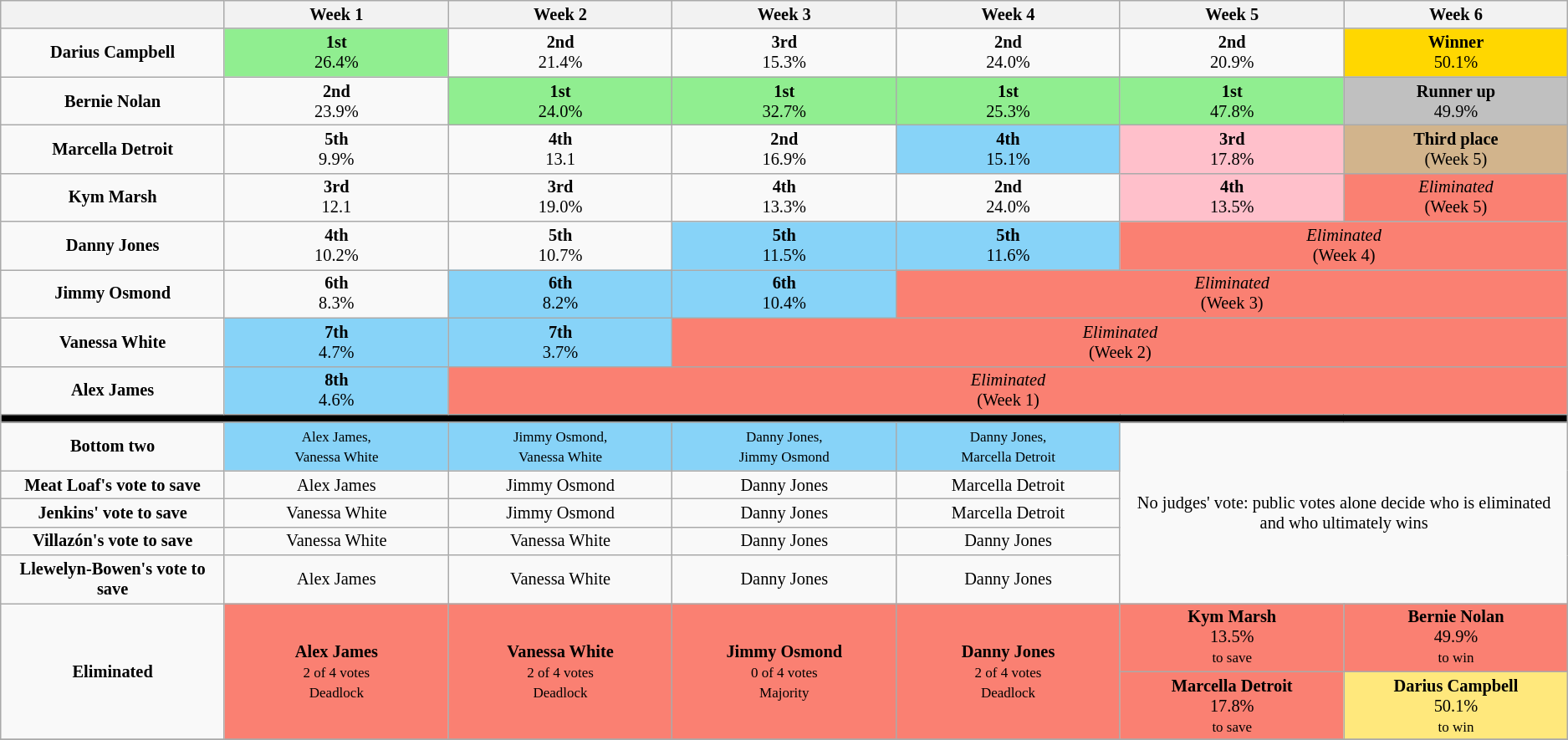<table class="wikitable" style="text-align:center; font-size:85%">
<tr>
<th style="width:7%" colspan=1 rowspan=1></th>
<th style="width:7%" rowspan=1>Week 1</th>
<th style="width:7%" rowspan=1>Week 2</th>
<th style="width:7%" rowspan=1>Week 3</th>
<th style="width:7%" rowspan=1>Week 4</th>
<th style="width:7%" rowspan=1>Week 5</th>
<th style="width:7%" rowspan=1>Week 6</th>
</tr>
<tr>
<td><strong>Darius Campbell</strong></td>
<td style="background:lightgreen"><strong>1st</strong><br>26.4%</td>
<td><strong>2nd</strong><br>21.4%</td>
<td><strong>3rd</strong><br>15.3%</td>
<td><strong>2nd</strong><br>24.0%</td>
<td><strong>2nd</strong><br>20.9%</td>
<td style="background:gold"><strong>Winner</strong><br>50.1%</td>
</tr>
<tr>
<td><strong>Bernie Nolan</strong></td>
<td><strong>2nd</strong><br>23.9%</td>
<td style="background:lightgreen"><strong>1st</strong><br>24.0%</td>
<td style="background:lightgreen"><strong>1st</strong><br>32.7%</td>
<td style="background:lightgreen"><strong>1st</strong><br>25.3%</td>
<td style="background:lightgreen"><strong>1st</strong><br>47.8%</td>
<td style="background:silver"><strong>Runner up</strong><br>49.9%</td>
</tr>
<tr>
<td><strong>Marcella Detroit</strong></td>
<td><strong>5th</strong><br>9.9%</td>
<td><strong>4th</strong><br>13.1</td>
<td><strong>2nd</strong><br>16.9%</td>
<td style="background:#87D3F8"><strong>4th</strong><br>15.1%</td>
<td style="background:pink"><strong>3rd</strong><br>17.8%</td>
<td style="background:tan"><strong>Third place</strong><br>(Week 5)</td>
</tr>
<tr>
<td><strong>Kym Marsh</strong></td>
<td><strong>3rd</strong><br>12.1</td>
<td><strong>3rd</strong><br>19.0%</td>
<td><strong>4th</strong><br>13.3%</td>
<td><strong>2nd</strong><br>24.0%</td>
<td style="background:pink"><strong>4th</strong><br>13.5%</td>
<td style="background:#FA8072" colspan=1><em>Eliminated</em><br>(Week 5)</td>
</tr>
<tr>
<td><strong>Danny Jones</strong></td>
<td><strong>4th</strong><br>10.2%</td>
<td><strong>5th</strong><br>10.7%</td>
<td style="background:#87D3F8"><strong>5th</strong><br>11.5%</td>
<td style="background:#87D3F8"><strong>5th</strong><br>11.6%</td>
<td style="background:#FA8072" colspan=2><em>Eliminated</em><br>(Week 4)</td>
</tr>
<tr>
<td><strong>Jimmy Osmond</strong></td>
<td><strong>6th</strong><br>8.3%</td>
<td style="background:#87D3F8"><strong>6th</strong><br>8.2%</td>
<td style="background:#87D3F8"><strong>6th</strong><br>10.4%</td>
<td style="background:#FA8072" colspan=3><em>Eliminated</em><br>(Week 3)</td>
</tr>
<tr>
<td><strong>Vanessa White</strong></td>
<td style="background:#87D3F8"><strong>7th</strong><br>4.7%</td>
<td style="background:#87D3F8"><strong>7th</strong><br>3.7%</td>
<td style="background:#FA8072" colspan=4><em>Eliminated</em><br>(Week 2)</td>
</tr>
<tr>
<td><strong>Alex James</strong></td>
<td style="background:#87D3F8"><strong>8th</strong><br>4.6%</td>
<td style="background:#FA8072" colspan=5><em>Eliminated</em><br>(Week 1)</td>
</tr>
<tr>
<td style="background:black" colspan="7"></td>
</tr>
<tr>
<td colspan=1><strong>Bottom two</strong></td>
<td style="background:#87D3F8"><small>Alex James,<br>Vanessa White</small></td>
<td style="background:#87D3F8"><small>Jimmy Osmond,<br>Vanessa White</small></td>
<td style="background:#87D3F8"><small>Danny Jones,<br>Jimmy Osmond</small></td>
<td style="background:#87D3F8"><small>Danny Jones,<br>Marcella Detroit</small></td>
<td rowspan=5 colspan=2>No judges' vote: public votes alone decide who is eliminated and who ultimately wins</td>
</tr>
<tr>
<td colspan="1"><strong>Meat Loaf's vote to save</strong></td>
<td>Alex James</td>
<td>Jimmy Osmond</td>
<td>Danny Jones</td>
<td>Marcella Detroit</td>
</tr>
<tr>
<td colspan="1"><strong>Jenkins' vote to save</strong></td>
<td>Vanessa White</td>
<td>Jimmy Osmond</td>
<td>Danny Jones</td>
<td>Marcella Detroit</td>
</tr>
<tr>
<td colspan="1"><strong>Villazón's vote to save</strong></td>
<td>Vanessa White</td>
<td>Vanessa White</td>
<td>Danny Jones</td>
<td>Danny Jones</td>
</tr>
<tr>
<td colspan="1"><strong>Llewelyn-Bowen's vote to save</strong> </td>
<td>Alex James</td>
<td>Vanessa White</td>
<td>Danny Jones</td>
<td>Danny Jones</td>
</tr>
<tr>
<td rowspan=2 colspan=1><strong>Eliminated</strong></td>
<td style="background:salmon;" rowspan="2"><strong>Alex James</strong><br><small>2 of 4 votes</small><br><small>Deadlock</small></td>
<td style="background:salmon;" rowspan="2"><strong>Vanessa White</strong><br><small>2 of 4 votes</small><br><small>Deadlock</small></td>
<td style="background:salmon;" rowspan="2"><strong>Jimmy Osmond</strong><br><small>0 of 4 votes</small><br><small>Majority</small></td>
<td style="background:salmon;" rowspan="2"><strong>Danny Jones</strong><br><small>2 of 4 votes</small><br><small>Deadlock</small></td>
<td style="background:salmon;"><strong>Kym Marsh</strong><br>13.5%<br><small>to save</small></td>
<td style="background:salmon;"><strong>Bernie Nolan</strong><br>49.9%<br><small>to win</small></td>
</tr>
<tr>
<td style="background:salmon;"><strong>Marcella Detroit</strong><br>17.8%<br><small>to save</small></td>
<td style="background:#FFE87C; width:5%"><strong>Darius Campbell</strong><br>50.1%<br><small>to win</small></td>
</tr>
<tr>
</tr>
</table>
